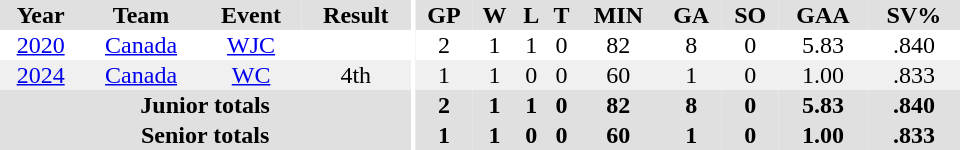<table border="0" cellpadding="1" cellspacing="0" ID="Table3" style="text-align:center; width:40em;">
<tr bgcolor="#e0e0e0">
<th>Year</th>
<th>Team</th>
<th>Event</th>
<th>Result</th>
<th rowspan="99" bgcolor="#ffffff"></th>
<th>GP</th>
<th>W</th>
<th>L</th>
<th>T</th>
<th>MIN</th>
<th>GA</th>
<th>SO</th>
<th>GAA</th>
<th>SV%</th>
</tr>
<tr>
<td><a href='#'>2020</a></td>
<td><a href='#'>Canada</a></td>
<td><a href='#'>WJC</a></td>
<td></td>
<td>2</td>
<td>1</td>
<td>1</td>
<td>0</td>
<td>82</td>
<td>8</td>
<td>0</td>
<td>5.83</td>
<td>.840</td>
</tr>
<tr bgcolor="#f0f0f0">
<td><a href='#'>2024</a></td>
<td><a href='#'>Canada</a></td>
<td><a href='#'>WC</a></td>
<td>4th</td>
<td>1</td>
<td>1</td>
<td>0</td>
<td>0</td>
<td>60</td>
<td>1</td>
<td>0</td>
<td>1.00</td>
<td>.833</td>
</tr>
<tr bgcolor="#e0e0e0">
<th colspan="4">Junior totals</th>
<th>2</th>
<th>1</th>
<th>1</th>
<th>0</th>
<th>82</th>
<th>8</th>
<th>0</th>
<th>5.83</th>
<th>.840</th>
</tr>
<tr bgcolor="#e0e0e0">
<th colspan="4">Senior totals</th>
<th>1</th>
<th>1</th>
<th>0</th>
<th>0</th>
<th>60</th>
<th>1</th>
<th>0</th>
<th>1.00</th>
<th>.833</th>
</tr>
</table>
